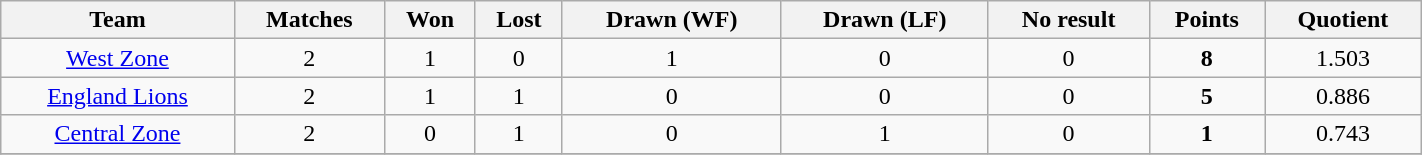<table class="wikitable sortable" style="text-align: center; width:75%">
<tr>
<th>Team</th>
<th>Matches</th>
<th>Won</th>
<th>Lost</th>
<th>Drawn (WF)</th>
<th>Drawn (LF)</th>
<th>No result</th>
<th>Points</th>
<th>Quotient</th>
</tr>
<tr -bgcolor="#ccffcc">
<td><a href='#'>West Zone</a></td>
<td>2</td>
<td>1</td>
<td>0</td>
<td>1</td>
<td>0</td>
<td>0</td>
<td><strong>8</strong></td>
<td>1.503</td>
</tr>
<tr>
<td><a href='#'>England Lions</a></td>
<td>2</td>
<td>1</td>
<td>1</td>
<td>0</td>
<td>0</td>
<td>0</td>
<td><strong>5</strong></td>
<td>0.886</td>
</tr>
<tr>
<td><a href='#'>Central Zone</a></td>
<td>2</td>
<td>0</td>
<td>1</td>
<td>0</td>
<td>1</td>
<td>0</td>
<td><strong>1</strong></td>
<td>0.743</td>
</tr>
<tr>
</tr>
</table>
